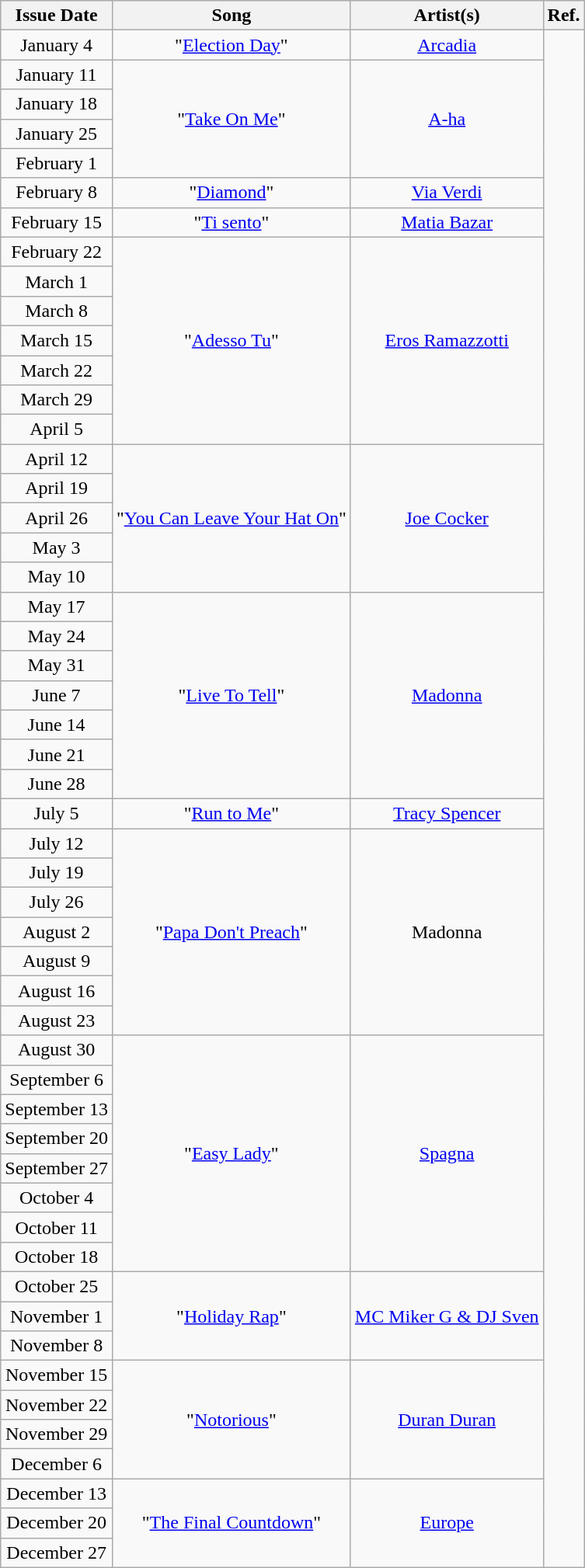<table class="wikitable plainrowheaders" style="text-align: center;">
<tr>
<th>Issue Date</th>
<th>Song</th>
<th>Artist(s)</th>
<th>Ref.</th>
</tr>
<tr>
<td>January 4</td>
<td>"<a href='#'>Election Day</a>"</td>
<td><a href='#'>Arcadia</a></td>
<td rowspan="52"></td>
</tr>
<tr>
<td>January 11</td>
<td rowspan="4">"<a href='#'>Take On Me</a>"</td>
<td rowspan="4"><a href='#'>A-ha</a></td>
</tr>
<tr>
<td>January 18</td>
</tr>
<tr>
<td>January 25</td>
</tr>
<tr>
<td>February 1</td>
</tr>
<tr>
<td>February 8</td>
<td>"<a href='#'>Diamond</a>"</td>
<td><a href='#'>Via Verdi</a></td>
</tr>
<tr>
<td>February 15</td>
<td>"<a href='#'>Ti sento</a>"</td>
<td><a href='#'>Matia Bazar</a></td>
</tr>
<tr>
<td>February 22</td>
<td rowspan="7">"<a href='#'>Adesso Tu</a>"</td>
<td rowspan="7"><a href='#'>Eros Ramazzotti</a></td>
</tr>
<tr>
<td>March 1</td>
</tr>
<tr>
<td>March 8</td>
</tr>
<tr>
<td>March 15</td>
</tr>
<tr>
<td>March 22</td>
</tr>
<tr>
<td>March 29</td>
</tr>
<tr>
<td>April 5</td>
</tr>
<tr>
<td>April 12</td>
<td rowspan="5">"<a href='#'>You Can Leave Your Hat On</a>"</td>
<td rowspan="5"><a href='#'>Joe Cocker</a></td>
</tr>
<tr>
<td>April 19</td>
</tr>
<tr>
<td>April 26</td>
</tr>
<tr>
<td>May 3</td>
</tr>
<tr>
<td>May 10</td>
</tr>
<tr>
<td>May 17</td>
<td rowspan="7">"<a href='#'>Live To Tell</a>"</td>
<td rowspan="7"><a href='#'>Madonna</a></td>
</tr>
<tr>
<td>May 24</td>
</tr>
<tr>
<td>May 31</td>
</tr>
<tr>
<td>June 7</td>
</tr>
<tr>
<td>June 14</td>
</tr>
<tr>
<td>June 21</td>
</tr>
<tr>
<td>June 28</td>
</tr>
<tr>
<td>July 5</td>
<td>"<a href='#'>Run to Me</a>"</td>
<td><a href='#'>Tracy Spencer</a></td>
</tr>
<tr>
<td>July 12</td>
<td rowspan="7">"<a href='#'>Papa Don't Preach</a>"</td>
<td rowspan="7">Madonna</td>
</tr>
<tr>
<td>July 19</td>
</tr>
<tr>
<td>July 26</td>
</tr>
<tr>
<td>August 2</td>
</tr>
<tr>
<td>August 9</td>
</tr>
<tr>
<td>August 16</td>
</tr>
<tr>
<td>August 23</td>
</tr>
<tr>
<td>August 30</td>
<td rowspan="8">"<a href='#'>Easy Lady</a>"</td>
<td rowspan="8"><a href='#'>Spagna</a></td>
</tr>
<tr>
<td>September 6</td>
</tr>
<tr>
<td>September 13</td>
</tr>
<tr>
<td>September 20</td>
</tr>
<tr>
<td>September 27</td>
</tr>
<tr>
<td>October 4</td>
</tr>
<tr>
<td>October 11</td>
</tr>
<tr>
<td>October 18</td>
</tr>
<tr>
<td>October 25</td>
<td rowspan="3">"<a href='#'>Holiday Rap</a>"</td>
<td rowspan="3"><a href='#'>MC Miker G & DJ Sven</a></td>
</tr>
<tr>
<td>November 1</td>
</tr>
<tr>
<td>November 8</td>
</tr>
<tr>
<td>November 15</td>
<td rowspan="4">"<a href='#'>Notorious</a>"</td>
<td rowspan="4"><a href='#'>Duran Duran</a></td>
</tr>
<tr>
<td>November 22</td>
</tr>
<tr>
<td>November 29</td>
</tr>
<tr>
<td>December 6</td>
</tr>
<tr>
<td>December 13</td>
<td rowspan="3">"<a href='#'>The Final Countdown</a>"</td>
<td rowspan="3"><a href='#'>Europe</a></td>
</tr>
<tr>
<td>December 20</td>
</tr>
<tr>
<td>December 27</td>
</tr>
</table>
